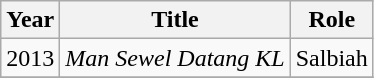<table class="wikitable">
<tr>
<th>Year</th>
<th>Title</th>
<th>Role</th>
</tr>
<tr>
<td>2013</td>
<td><em>Man Sewel Datang KL</em></td>
<td>Salbiah</td>
</tr>
<tr>
</tr>
</table>
